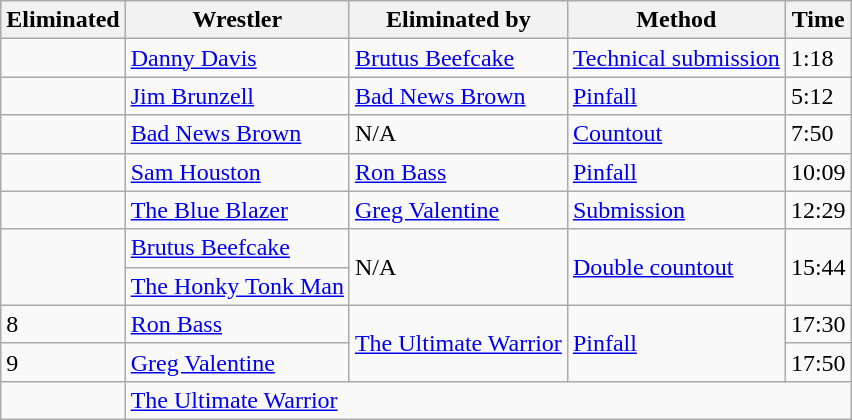<table class="wikitable sortable">
<tr>
<th>Eliminated</th>
<th>Wrestler</th>
<th>Eliminated by</th>
<th>Method</th>
<th>Time</th>
</tr>
<tr>
<td></td>
<td><a href='#'>Danny Davis</a></td>
<td><a href='#'>Brutus Beefcake</a></td>
<td><a href='#'>Technical submission</a></td>
<td>1:18</td>
</tr>
<tr>
<td></td>
<td><a href='#'>Jim Brunzell</a></td>
<td><a href='#'>Bad News Brown</a></td>
<td><a href='#'>Pinfall</a></td>
<td>5:12</td>
</tr>
<tr>
<td></td>
<td><a href='#'>Bad News Brown</a></td>
<td>N/A</td>
<td><a href='#'>Countout</a></td>
<td>7:50</td>
</tr>
<tr>
<td></td>
<td><a href='#'>Sam Houston</a></td>
<td><a href='#'>Ron Bass</a></td>
<td><a href='#'>Pinfall</a></td>
<td>10:09</td>
</tr>
<tr>
<td></td>
<td><a href='#'>The Blue Blazer</a></td>
<td><a href='#'>Greg Valentine</a></td>
<td><a href='#'>Submission</a></td>
<td>12:29</td>
</tr>
<tr>
<td rowspan="2"></td>
<td><a href='#'>Brutus Beefcake</a></td>
<td rowspan="2">N/A</td>
<td rowspan="2"><a href='#'>Double countout</a></td>
<td rowspan="2">15:44</td>
</tr>
<tr>
<td><a href='#'>The Honky Tonk Man</a></td>
</tr>
<tr>
<td>8</td>
<td><a href='#'>Ron Bass</a></td>
<td rowspan="2"><a href='#'>The Ultimate Warrior</a></td>
<td rowspan="2"><a href='#'>Pinfall</a></td>
<td>17:30</td>
</tr>
<tr>
<td>9</td>
<td><a href='#'>Greg Valentine</a></td>
<td>17:50</td>
</tr>
<tr>
<td></td>
<td colspan="4"><a href='#'>The Ultimate Warrior</a></td>
</tr>
</table>
